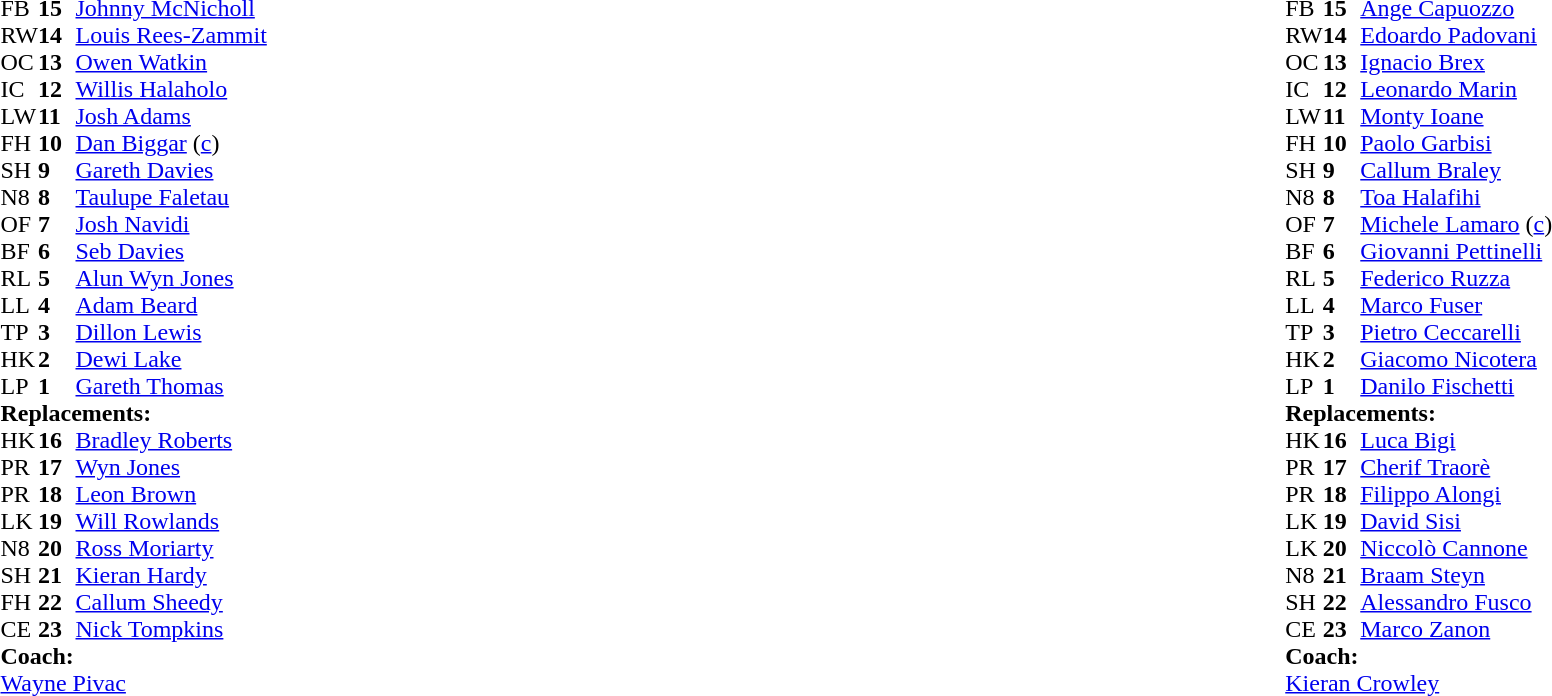<table style="width:100%">
<tr>
<td style="vertical-align:top;width:50%"><br><table cellspacing="0" cellpadding="0">
<tr>
<th width="25"></th>
<th width="25"></th>
</tr>
<tr>
<td>FB</td>
<td><strong>15</strong></td>
<td><a href='#'>Johnny McNicholl</a></td>
<td></td>
<td></td>
</tr>
<tr>
<td>RW</td>
<td><strong>14</strong></td>
<td><a href='#'>Louis Rees-Zammit</a></td>
</tr>
<tr>
<td>OC</td>
<td><strong>13</strong></td>
<td><a href='#'>Owen Watkin</a></td>
</tr>
<tr>
<td>IC</td>
<td><strong>12</strong></td>
<td><a href='#'>Willis Halaholo</a></td>
<td></td>
<td></td>
</tr>
<tr>
<td>LW</td>
<td><strong>11</strong></td>
<td><a href='#'>Josh Adams</a></td>
</tr>
<tr>
<td>FH</td>
<td><strong>10</strong></td>
<td><a href='#'>Dan Biggar</a> (<a href='#'>c</a>)</td>
</tr>
<tr>
<td>SH</td>
<td><strong>9</strong></td>
<td><a href='#'>Gareth Davies</a></td>
<td></td>
<td></td>
</tr>
<tr>
<td>N8</td>
<td><strong>8</strong></td>
<td><a href='#'>Taulupe Faletau</a></td>
</tr>
<tr>
<td>OF</td>
<td><strong>7</strong></td>
<td><a href='#'>Josh Navidi</a></td>
</tr>
<tr>
<td>BF</td>
<td><strong>6</strong></td>
<td><a href='#'>Seb Davies</a></td>
<td></td>
<td></td>
</tr>
<tr>
<td>RL</td>
<td><strong>5</strong></td>
<td><a href='#'>Alun Wyn Jones</a></td>
<td></td>
<td></td>
</tr>
<tr>
<td>LL</td>
<td><strong>4</strong></td>
<td><a href='#'>Adam Beard</a></td>
</tr>
<tr>
<td>TP</td>
<td><strong>3</strong></td>
<td><a href='#'>Dillon Lewis</a></td>
<td></td>
<td></td>
</tr>
<tr>
<td>HK</td>
<td><strong>2</strong></td>
<td><a href='#'>Dewi Lake</a></td>
<td></td>
<td></td>
</tr>
<tr>
<td>LP</td>
<td><strong>1</strong></td>
<td><a href='#'>Gareth Thomas</a></td>
<td></td>
<td></td>
</tr>
<tr>
<td colspan="3"><strong>Replacements:</strong></td>
</tr>
<tr>
<td>HK</td>
<td><strong>16</strong></td>
<td><a href='#'>Bradley Roberts</a></td>
<td></td>
<td></td>
</tr>
<tr>
<td>PR</td>
<td><strong>17</strong></td>
<td><a href='#'>Wyn Jones</a></td>
<td></td>
<td></td>
</tr>
<tr>
<td>PR</td>
<td><strong>18</strong></td>
<td><a href='#'>Leon Brown</a></td>
<td></td>
<td></td>
</tr>
<tr>
<td>LK</td>
<td><strong>19</strong></td>
<td><a href='#'>Will Rowlands</a></td>
<td></td>
<td></td>
</tr>
<tr>
<td>N8</td>
<td><strong>20</strong></td>
<td><a href='#'>Ross Moriarty</a></td>
<td></td>
<td></td>
</tr>
<tr>
<td>SH</td>
<td><strong>21</strong></td>
<td><a href='#'>Kieran Hardy</a></td>
<td></td>
<td></td>
</tr>
<tr>
<td>FH</td>
<td><strong>22</strong></td>
<td><a href='#'>Callum Sheedy</a></td>
<td></td>
<td></td>
</tr>
<tr>
<td>CE</td>
<td><strong>23</strong></td>
<td><a href='#'>Nick Tompkins</a></td>
<td></td>
<td></td>
</tr>
<tr>
<td colspan="3"><strong>Coach:</strong></td>
</tr>
<tr>
<td colspan="3"><a href='#'>Wayne Pivac</a></td>
</tr>
</table>
</td>
<td style="vertical-align:top"></td>
<td style="vertical-align:top;width:50%"><br><table cellspacing="0" cellpadding="0" style="margin:auto">
<tr>
<th width="25"></th>
<th width="25"></th>
</tr>
<tr>
<td>FB</td>
<td><strong>15</strong></td>
<td><a href='#'>Ange Capuozzo</a></td>
</tr>
<tr>
<td>RW</td>
<td><strong>14</strong></td>
<td><a href='#'>Edoardo Padovani</a></td>
</tr>
<tr>
<td>OC</td>
<td><strong>13</strong></td>
<td><a href='#'>Ignacio Brex</a></td>
</tr>
<tr>
<td>IC</td>
<td><strong>12</strong></td>
<td><a href='#'>Leonardo Marin</a></td>
<td></td>
<td></td>
</tr>
<tr>
<td>LW</td>
<td><strong>11</strong></td>
<td><a href='#'>Monty Ioane</a></td>
</tr>
<tr>
<td>FH</td>
<td><strong>10</strong></td>
<td><a href='#'>Paolo Garbisi</a></td>
</tr>
<tr>
<td>SH</td>
<td><strong>9</strong></td>
<td><a href='#'>Callum Braley</a></td>
<td></td>
<td></td>
</tr>
<tr>
<td>N8</td>
<td><strong>8</strong></td>
<td><a href='#'>Toa Halafihi</a></td>
<td></td>
<td></td>
</tr>
<tr>
<td>OF</td>
<td><strong>7</strong></td>
<td><a href='#'>Michele Lamaro</a> (<a href='#'>c</a>)</td>
</tr>
<tr>
<td>BF</td>
<td><strong>6</strong></td>
<td><a href='#'>Giovanni Pettinelli</a></td>
<td></td>
<td></td>
</tr>
<tr>
<td>RL</td>
<td><strong>5</strong></td>
<td><a href='#'>Federico Ruzza</a></td>
</tr>
<tr>
<td>LL</td>
<td><strong>4</strong></td>
<td><a href='#'>Marco Fuser</a></td>
<td></td>
<td></td>
</tr>
<tr>
<td>TP</td>
<td><strong>3</strong></td>
<td><a href='#'>Pietro Ceccarelli</a></td>
<td></td>
<td></td>
</tr>
<tr>
<td>HK</td>
<td><strong>2</strong></td>
<td><a href='#'>Giacomo Nicotera</a></td>
<td></td>
<td></td>
</tr>
<tr>
<td>LP</td>
<td><strong>1</strong></td>
<td><a href='#'>Danilo Fischetti</a></td>
<td></td>
<td></td>
</tr>
<tr>
<td colspan="3"><strong>Replacements:</strong></td>
</tr>
<tr>
<td>HK</td>
<td><strong>16</strong></td>
<td><a href='#'>Luca Bigi</a></td>
<td></td>
<td></td>
</tr>
<tr>
<td>PR</td>
<td><strong>17</strong></td>
<td><a href='#'>Cherif Traorè</a></td>
<td></td>
<td></td>
</tr>
<tr>
<td>PR</td>
<td><strong>18</strong></td>
<td><a href='#'>Filippo Alongi</a></td>
<td></td>
<td></td>
</tr>
<tr>
<td>LK</td>
<td><strong>19</strong></td>
<td><a href='#'>David Sisi</a></td>
<td></td>
<td></td>
</tr>
<tr>
<td>LK</td>
<td><strong>20</strong></td>
<td><a href='#'>Niccolò Cannone</a></td>
<td></td>
<td></td>
</tr>
<tr>
<td>N8</td>
<td><strong>21</strong></td>
<td><a href='#'>Braam Steyn</a></td>
<td></td>
<td></td>
</tr>
<tr>
<td>SH</td>
<td><strong>22</strong></td>
<td><a href='#'>Alessandro Fusco</a></td>
<td></td>
<td></td>
</tr>
<tr>
<td>CE</td>
<td><strong>23</strong></td>
<td><a href='#'>Marco Zanon</a></td>
<td></td>
<td></td>
</tr>
<tr>
<td colspan="3"><strong>Coach:</strong></td>
</tr>
<tr>
<td colspan="3"><a href='#'>Kieran Crowley</a></td>
</tr>
</table>
</td>
</tr>
</table>
